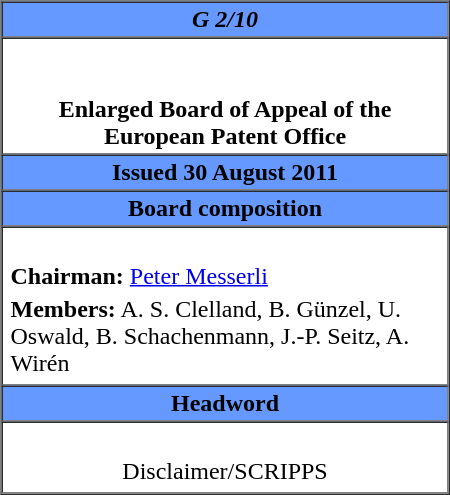<table cellpadding="2" cellspacing="0" border="1" align="right" style="margin-left: 0.5em" width=300px>
<tr>
<th bgcolor="6699FF"><strong><em>G 2/10</em></strong></th>
</tr>
<tr>
<td align="center"><br><br><strong>Enlarged Board of Appeal of the European Patent Office</strong></td>
</tr>
<tr>
<th bgcolor="6699FF">Issued 30 August 2011</th>
</tr>
<tr>
<th bgcolor="6699FF"><strong>Board composition</strong></th>
</tr>
<tr>
<td><br><table align="center">
<tr>
<td><strong>Chairman:</strong> <a href='#'>Peter Messerli</a></td>
</tr>
<tr>
<td><strong>Members:</strong> A. S. Clelland, B. Günzel, U. Oswald, B. Schachenmann, J.-P. Seitz, A. Wirén</td>
</tr>
</table>
</td>
</tr>
<tr>
<th bgcolor="6699FF"><strong>Headword</strong></th>
</tr>
<tr>
<td><br><table align="center">
<tr>
<td>Disclaimer/SCRIPPS</td>
</tr>
</table>
</td>
</tr>
<tr>
</tr>
</table>
